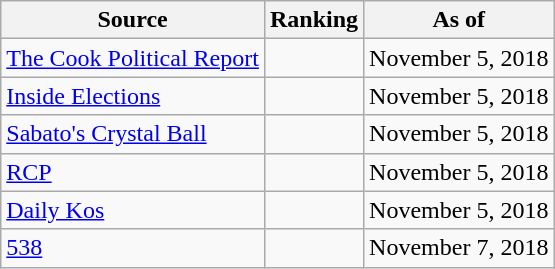<table class="wikitable" style="text-align:center">
<tr>
<th>Source</th>
<th>Ranking</th>
<th>As of</th>
</tr>
<tr>
<td align=left><a href='#'>The Cook Political Report</a></td>
<td></td>
<td>November 5, 2018</td>
</tr>
<tr>
<td align=left><a href='#'>Inside Elections</a></td>
<td></td>
<td>November 5, 2018</td>
</tr>
<tr>
<td align=left><a href='#'>Sabato's Crystal Ball</a></td>
<td></td>
<td>November 5, 2018</td>
</tr>
<tr>
<td align="left"><a href='#'>RCP</a></td>
<td></td>
<td>November 5, 2018</td>
</tr>
<tr>
<td align="left"><a href='#'>Daily Kos</a></td>
<td></td>
<td>November 5, 2018</td>
</tr>
<tr>
<td align="left"><a href='#'>538</a></td>
<td></td>
<td>November 7, 2018</td>
</tr>
</table>
